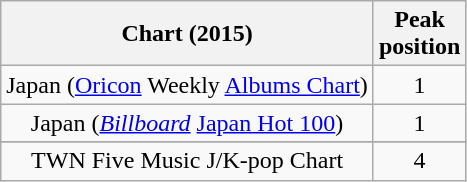<table class="wikitable sortable" border="1" style="text-align:center;">
<tr>
<th>Chart (2015)</th>
<th>Peak<br>position</th>
</tr>
<tr>
<td>Japan (<a href='#'>Oricon</a> Weekly <a href='#'>Albums Chart</a>)</td>
<td>1</td>
</tr>
<tr>
<td>Japan (<em><a href='#'>Billboard</a></em> <a href='#'>Japan Hot 100</a>)</td>
<td>1</td>
</tr>
<tr>
</tr>
<tr>
<td>TWN Five Music J/K-pop Chart</td>
<td>4</td>
</tr>
</table>
